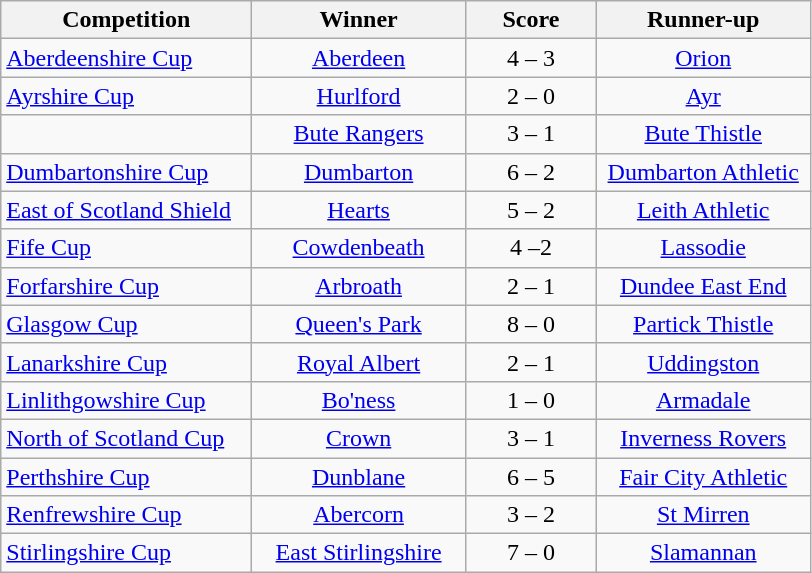<table class="wikitable" style="text-align: center;">
<tr>
<th width=160>Competition</th>
<th width=135>Winner</th>
<th width=80>Score</th>
<th width=135>Runner-up</th>
</tr>
<tr>
<td align=left><a href='#'>Aberdeenshire Cup</a></td>
<td><a href='#'>Aberdeen</a></td>
<td>4 – 3</td>
<td><a href='#'>Orion</a></td>
</tr>
<tr>
<td align=left><a href='#'>Ayrshire Cup</a></td>
<td><a href='#'>Hurlford</a></td>
<td>2 – 0</td>
<td><a href='#'>Ayr</a></td>
</tr>
<tr>
<td align=left></td>
<td><a href='#'>Bute Rangers</a></td>
<td>3 – 1</td>
<td><a href='#'>Bute Thistle</a></td>
</tr>
<tr>
<td align=left><a href='#'>Dumbartonshire Cup</a></td>
<td><a href='#'>Dumbarton</a></td>
<td>6 – 2</td>
<td><a href='#'>Dumbarton Athletic</a></td>
</tr>
<tr>
<td align=left><a href='#'>East of Scotland Shield</a></td>
<td><a href='#'>Hearts</a></td>
<td>5 – 2</td>
<td><a href='#'>Leith Athletic</a></td>
</tr>
<tr>
<td align=left><a href='#'>Fife Cup</a></td>
<td><a href='#'>Cowdenbeath</a></td>
<td>4 –2</td>
<td><a href='#'>Lassodie</a></td>
</tr>
<tr>
<td align=left><a href='#'>Forfarshire Cup</a></td>
<td><a href='#'>Arbroath</a></td>
<td>2 – 1</td>
<td><a href='#'>Dundee East End</a></td>
</tr>
<tr>
<td align=left><a href='#'>Glasgow Cup</a></td>
<td><a href='#'>Queen's Park</a></td>
<td>8 – 0</td>
<td><a href='#'>Partick Thistle</a></td>
</tr>
<tr>
<td align=left><a href='#'>Lanarkshire Cup</a></td>
<td><a href='#'>Royal Albert</a></td>
<td>2 – 1</td>
<td><a href='#'>Uddingston</a></td>
</tr>
<tr>
<td align=left><a href='#'>Linlithgowshire Cup</a></td>
<td><a href='#'>Bo'ness</a></td>
<td>1 – 0</td>
<td><a href='#'>Armadale</a></td>
</tr>
<tr>
<td align=left><a href='#'>North of Scotland Cup</a></td>
<td><a href='#'>Crown</a></td>
<td>3 – 1</td>
<td><a href='#'>Inverness Rovers</a></td>
</tr>
<tr>
<td align=left><a href='#'>Perthshire Cup</a></td>
<td><a href='#'>Dunblane</a></td>
<td>6 – 5</td>
<td><a href='#'>Fair City Athletic</a></td>
</tr>
<tr>
<td align=left><a href='#'>Renfrewshire Cup</a></td>
<td><a href='#'>Abercorn</a></td>
<td>3 – 2</td>
<td><a href='#'>St Mirren</a></td>
</tr>
<tr>
<td align=left><a href='#'>Stirlingshire Cup</a></td>
<td><a href='#'>East Stirlingshire</a></td>
<td>7 – 0</td>
<td><a href='#'>Slamannan</a></td>
</tr>
</table>
